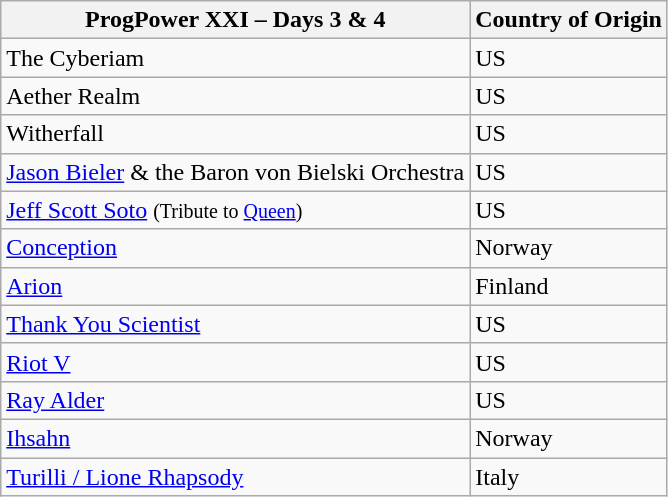<table class="wikitable">
<tr>
<th>ProgPower XXI – Days 3 & 4</th>
<th>Country of Origin</th>
</tr>
<tr>
<td>The Cyberiam</td>
<td>US</td>
</tr>
<tr>
<td>Aether Realm</td>
<td>US</td>
</tr>
<tr>
<td>Witherfall</td>
<td>US</td>
</tr>
<tr>
<td><a href='#'>Jason Bieler</a> & the Baron von Bielski Orchestra</td>
<td>US</td>
</tr>
<tr>
<td><a href='#'>Jeff Scott Soto</a> <small>(Tribute to <a href='#'>Queen</a>)</small></td>
<td>US</td>
</tr>
<tr>
<td><a href='#'>Conception</a></td>
<td>Norway</td>
</tr>
<tr>
<td><a href='#'>Arion</a></td>
<td>Finland</td>
</tr>
<tr>
<td><a href='#'>Thank You Scientist</a></td>
<td>US</td>
</tr>
<tr>
<td><a href='#'>Riot V</a></td>
<td>US</td>
</tr>
<tr>
<td><a href='#'>Ray Alder</a></td>
<td>US</td>
</tr>
<tr>
<td><a href='#'>Ihsahn</a></td>
<td>Norway</td>
</tr>
<tr>
<td><a href='#'>Turilli / Lione Rhapsody</a></td>
<td>Italy</td>
</tr>
</table>
